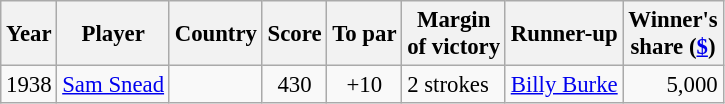<table class="wikitable" style="font-size:95%">
<tr>
<th>Year</th>
<th>Player</th>
<th>Country</th>
<th>Score</th>
<th>To par</th>
<th>Margin<br>of victory</th>
<th>Runner-up</th>
<th>Winner's<br>share (<a href='#'>$</a>)</th>
</tr>
<tr>
<td>1938</td>
<td><a href='#'>Sam Snead</a></td>
<td></td>
<td align=center>430</td>
<td align=center>+10</td>
<td>2 strokes</td>
<td> <a href='#'>Billy Burke</a></td>
<td align=right>5,000</td>
</tr>
</table>
